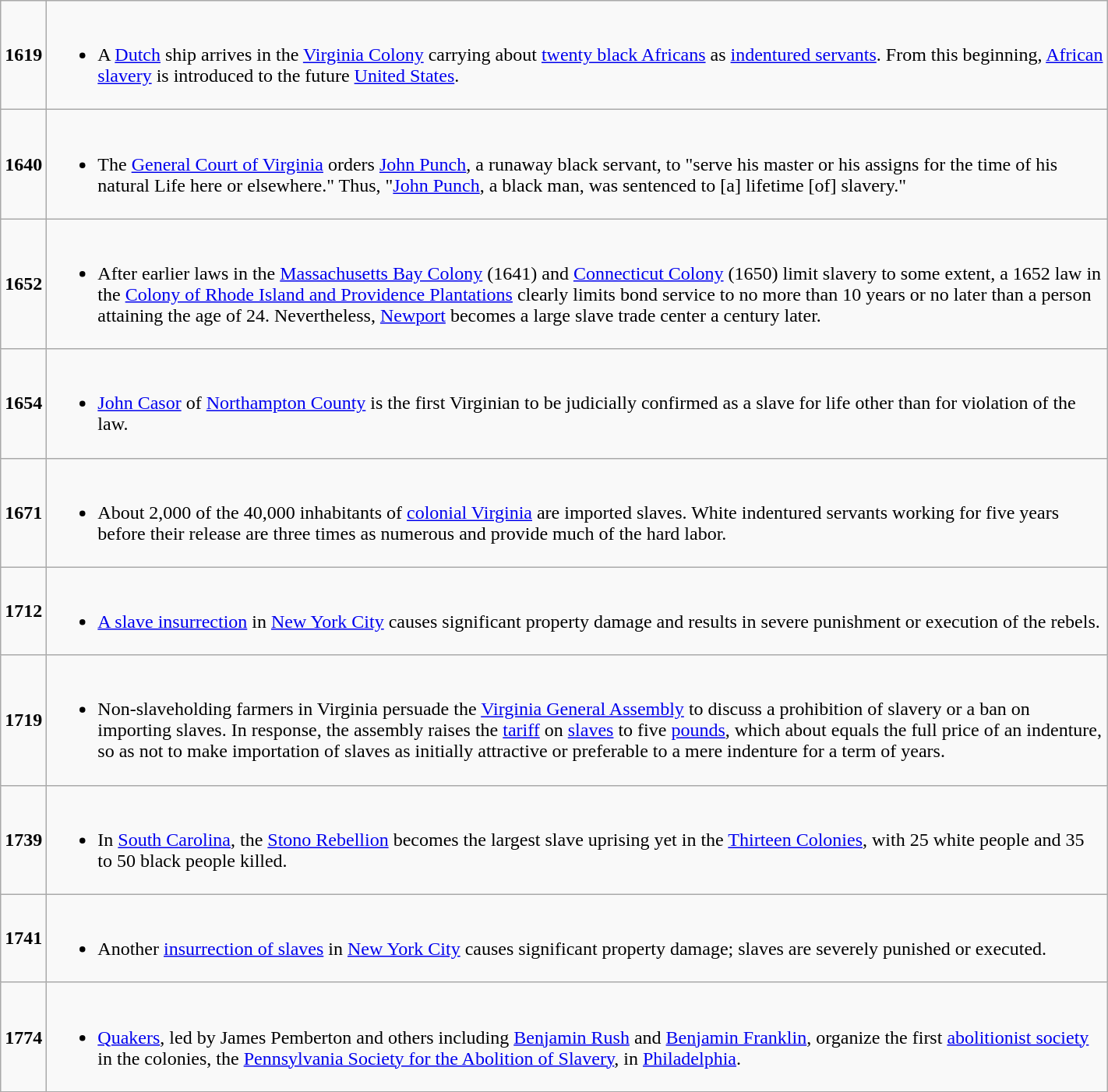<table class="wikitable" width="75%" border=1 cellpadding=5 cellspacing=0>
<tr>
<td valign=center align=right><strong>1619</strong></td>
<td><br><ul><li>A <a href='#'>Dutch</a> ship arrives in the <a href='#'>Virginia Colony</a> carrying about <a href='#'>twenty black Africans</a> as <a href='#'>indentured servants</a>. From this beginning, <a href='#'>African slavery</a> is introduced to the future <a href='#'>United States</a>.</li></ul></td>
</tr>
<tr>
<td valign=center align=right><strong>1640</strong></td>
<td><br><ul><li>The <a href='#'>General Court of Virginia</a> orders <a href='#'>John Punch</a>, a runaway black servant, to "serve his master or his assigns for the time of his natural Life here or elsewhere." Thus, "<a href='#'>John Punch</a>, a black man, was sentenced to [a] lifetime [of] slavery."</li></ul></td>
</tr>
<tr>
<td valign=center align=right><strong>1652</strong></td>
<td><br><ul><li>After earlier laws in the <a href='#'>Massachusetts Bay Colony</a> (1641) and <a href='#'>Connecticut Colony</a> (1650) limit slavery to some extent, a 1652 law in the <a href='#'>Colony of Rhode Island and Providence Plantations</a> clearly limits bond service to no more than 10 years or no later than a person attaining the age of 24. Nevertheless, <a href='#'>Newport</a> becomes a large slave trade center a century later.</li></ul></td>
</tr>
<tr>
<td valign=center align=right><strong>1654</strong></td>
<td><br><ul><li><a href='#'>John Casor</a> of <a href='#'>Northampton County</a> is the first Virginian to be judicially confirmed as a slave for life other than for violation of the law.</li></ul></td>
</tr>
<tr>
<td valign=center align=right><strong>1671</strong></td>
<td><br><ul><li>About 2,000 of the 40,000 inhabitants of <a href='#'>colonial Virginia</a> are imported slaves. White indentured servants working for five years before their release are three times as numerous and provide much of the hard labor.</li></ul></td>
</tr>
<tr>
<td valign=center align=right><strong>1712</strong></td>
<td><br><ul><li><a href='#'>A slave insurrection</a> in <a href='#'>New York City</a> causes significant property damage and results in severe punishment or execution of the rebels.</li></ul></td>
</tr>
<tr>
<td valign=center align=right><strong>1719</strong></td>
<td><br><ul><li>Non-slaveholding farmers in Virginia persuade the <a href='#'>Virginia General Assembly</a> to discuss a prohibition of slavery or a ban on importing slaves. In response, the assembly raises the <a href='#'>tariff</a> on <a href='#'>slaves</a> to five <a href='#'>pounds</a>, which about equals the full price of an indenture, so as not to make importation of slaves as initially attractive or preferable to a mere indenture for a term of years.</li></ul></td>
</tr>
<tr>
<td valign=center align=right><strong>1739</strong></td>
<td><br><ul><li>In <a href='#'>South Carolina</a>, the <a href='#'>Stono Rebellion</a> becomes the largest slave uprising yet in the <a href='#'>Thirteen Colonies</a>, with 25 white people and 35 to 50 black people killed.</li></ul></td>
</tr>
<tr>
<td valign=center align=right><strong>1741</strong></td>
<td><br><ul><li>Another <a href='#'>insurrection of slaves</a> in <a href='#'>New York City</a> causes significant property damage; slaves are severely punished or executed.</li></ul></td>
</tr>
<tr>
<td valign=center align=right><strong>1774</strong></td>
<td><br><ul><li><a href='#'>Quakers</a>, led by James Pemberton and others including <a href='#'>Benjamin Rush</a> and <a href='#'>Benjamin Franklin</a>, organize the first <a href='#'>abolitionist society</a> in the colonies, the <a href='#'>Pennsylvania Society for the Abolition of Slavery</a>, in <a href='#'>Philadelphia</a>.</li></ul></td>
</tr>
<tr>
</tr>
</table>
